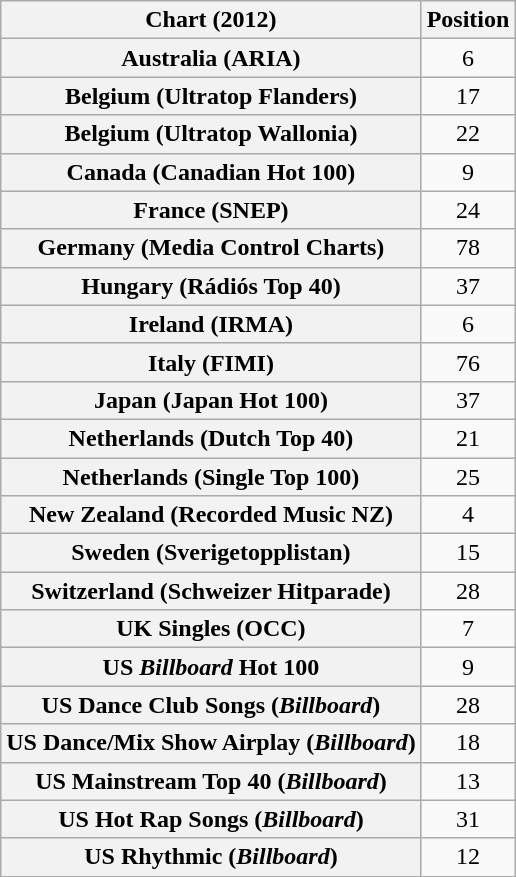<table class="wikitable plainrowheaders sortable" style="text-align:center">
<tr>
<th scope="col">Chart (2012)</th>
<th scope="col">Position</th>
</tr>
<tr>
<th scope="row">Australia (ARIA)</th>
<td style="text-align:center;">6</td>
</tr>
<tr>
<th scope="row">Belgium (Ultratop Flanders)</th>
<td style="text-align:center;">17</td>
</tr>
<tr>
<th scope="row">Belgium (Ultratop Wallonia)</th>
<td style="text-align:center;">22</td>
</tr>
<tr>
<th scope="row">Canada (Canadian Hot 100)</th>
<td style="text-align:center;">9</td>
</tr>
<tr>
<th scope="row">France (SNEP)</th>
<td style="text-align:center;">24</td>
</tr>
<tr>
<th scope="row">Germany (Media Control Charts)</th>
<td style="text-align:center;">78</td>
</tr>
<tr>
<th scope="row">Hungary (Rádiós Top 40)</th>
<td style="text-align:center;">37</td>
</tr>
<tr>
<th scope="row">Ireland (IRMA)</th>
<td style="text-align:center;">6</td>
</tr>
<tr>
<th scope="row">Italy (FIMI)</th>
<td style="text-align:center;">76</td>
</tr>
<tr>
<th scope="row">Japan (Japan Hot 100)</th>
<td style="text-align:center;">37</td>
</tr>
<tr>
<th scope="row">Netherlands (Dutch Top 40)</th>
<td style="text-align:center;">21</td>
</tr>
<tr>
<th scope="row">Netherlands (Single Top 100)</th>
<td style="text-align:center;">25</td>
</tr>
<tr>
<th scope="row">New Zealand (Recorded Music NZ)</th>
<td style="text-align:center;">4</td>
</tr>
<tr>
<th scope="row">Sweden (Sverigetopplistan)</th>
<td style="text-align:center;">15</td>
</tr>
<tr>
<th scope="row">Switzerland (Schweizer Hitparade)</th>
<td style="text-align:center;">28</td>
</tr>
<tr>
<th scope="row">UK Singles (OCC)</th>
<td style="text-align:center;">7</td>
</tr>
<tr>
<th scope="row">US <em>Billboard</em> Hot 100</th>
<td style="text-align:center;">9</td>
</tr>
<tr>
<th scope="row">US Dance Club Songs (<em>Billboard</em>)</th>
<td style="text-align:center;">28</td>
</tr>
<tr>
<th scope="row">US Dance/Mix Show Airplay (<em>Billboard</em>)</th>
<td style="text-align:center;">18</td>
</tr>
<tr>
<th scope="row">US Mainstream Top 40 (<em>Billboard</em>)</th>
<td style="text-align:center;">13</td>
</tr>
<tr>
<th scope="row">US Hot Rap Songs (<em>Billboard</em>)</th>
<td style="text-align:center;">31</td>
</tr>
<tr>
<th scope="row">US Rhythmic (<em>Billboard</em>)</th>
<td style="text-align:center;">12</td>
</tr>
</table>
